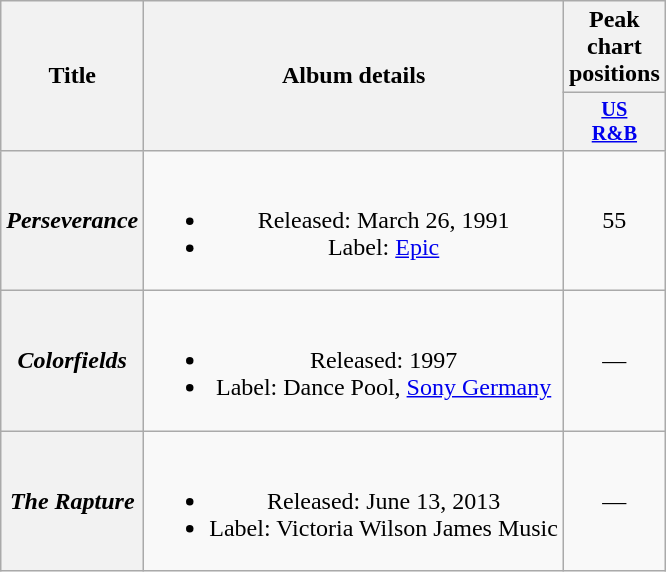<table class="wikitable plainrowheaders" style="text-align:center;">
<tr>
<th rowspan="2">Title</th>
<th rowspan="2">Album details</th>
<th colspan="1">Peak chart positions</th>
</tr>
<tr>
<th scope="col" style="width:2.75em;font-size:85%;"><a href='#'>US<br>R&B</a><br></th>
</tr>
<tr>
<th scope="row"><em>Perseverance</em></th>
<td><br><ul><li>Released: March 26, 1991</li><li>Label: <a href='#'>Epic</a></li></ul></td>
<td>55</td>
</tr>
<tr>
<th scope="row"><em>Colorfields</em></th>
<td><br><ul><li>Released: 1997</li><li>Label: Dance Pool, <a href='#'>Sony Germany</a></li></ul></td>
<td>—</td>
</tr>
<tr>
<th scope="row"><em>The Rapture</em></th>
<td><br><ul><li>Released: June 13, 2013</li><li>Label: Victoria Wilson James Music</li></ul></td>
<td>—</td>
</tr>
</table>
